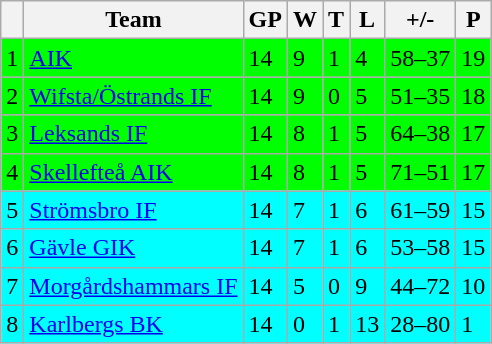<table class="wikitable">
<tr>
<th></th>
<th>Team</th>
<th>GP</th>
<th>W</th>
<th>T</th>
<th>L</th>
<th>+/-</th>
<th>P</th>
</tr>
<tr style="background:#00FF00">
<td>1</td>
<td><a href='#'>AIK</a></td>
<td>14</td>
<td>9</td>
<td>1</td>
<td>4</td>
<td>58–37</td>
<td>19</td>
</tr>
<tr style="background:#00FF00">
<td>2</td>
<td><a href='#'>Wifsta/Östrands IF</a></td>
<td>14</td>
<td>9</td>
<td>0</td>
<td>5</td>
<td>51–35</td>
<td>18</td>
</tr>
<tr style="background:#00FF00">
<td>3</td>
<td><a href='#'>Leksands IF</a></td>
<td>14</td>
<td>8</td>
<td>1</td>
<td>5</td>
<td>64–38</td>
<td>17</td>
</tr>
<tr style="background:#00FF00">
<td>4</td>
<td><a href='#'>Skellefteå AIK</a></td>
<td>14</td>
<td>8</td>
<td>1</td>
<td>5</td>
<td>71–51</td>
<td>17</td>
</tr>
<tr style="background:#00FFFF">
<td>5</td>
<td><a href='#'>Strömsbro IF</a></td>
<td>14</td>
<td>7</td>
<td>1</td>
<td>6</td>
<td>61–59</td>
<td>15</td>
</tr>
<tr style="background:#00FFFF">
<td>6</td>
<td><a href='#'>Gävle GIK</a></td>
<td>14</td>
<td>7</td>
<td>1</td>
<td>6</td>
<td>53–58</td>
<td>15</td>
</tr>
<tr style="background:#00FFFF">
<td>7</td>
<td><a href='#'>Morgårdshammars IF</a></td>
<td>14</td>
<td>5</td>
<td>0</td>
<td>9</td>
<td>44–72</td>
<td>10</td>
</tr>
<tr style="background:#00FFFF">
<td>8</td>
<td><a href='#'>Karlbergs BK</a></td>
<td>14</td>
<td>0</td>
<td>1</td>
<td>13</td>
<td>28–80</td>
<td>1</td>
</tr>
</table>
